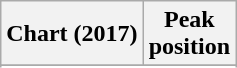<table class="wikitable plainrowheaders" style="text-align:center;">
<tr>
<th scope="col">Chart (2017)</th>
<th scope="col">Peak<br>position</th>
</tr>
<tr>
</tr>
<tr>
</tr>
</table>
